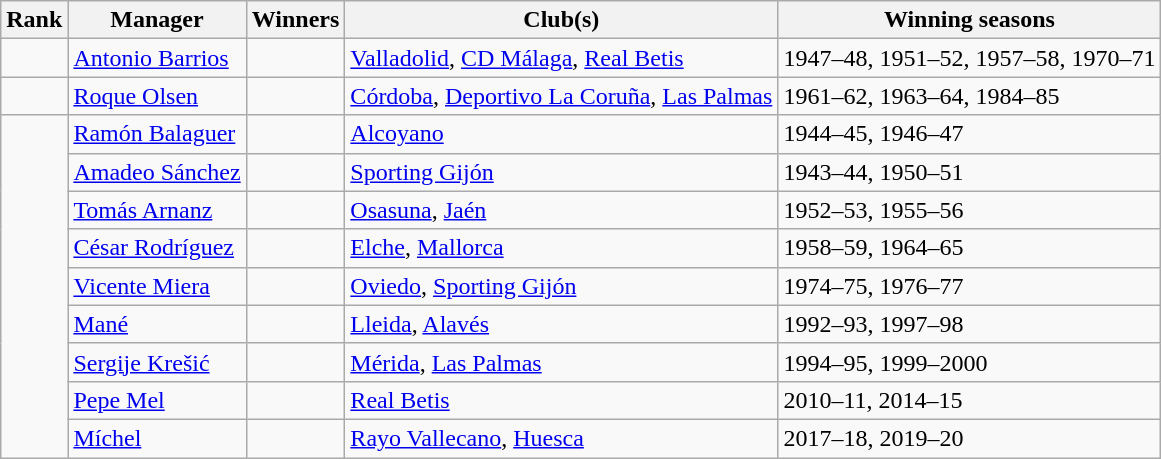<table class="wikitable">
<tr>
<th>Rank</th>
<th>Manager</th>
<th>Winners</th>
<th>Club(s)</th>
<th>Winning seasons</th>
</tr>
<tr>
<td></td>
<td> <a href='#'>Antonio Barrios</a></td>
<td></td>
<td><a href='#'>Valladolid</a>, <a href='#'>CD Málaga</a>, <a href='#'>Real Betis</a></td>
<td>1947–48, 1951–52, 1957–58, 1970–71</td>
</tr>
<tr>
<td></td>
<td> <a href='#'>Roque Olsen</a></td>
<td></td>
<td><a href='#'>Córdoba</a>, <a href='#'>Deportivo La Coruña</a>, <a href='#'>Las Palmas</a></td>
<td>1961–62, 1963–64, 1984–85</td>
</tr>
<tr>
<td rowspan="9"></td>
<td> <a href='#'>Ramón Balaguer</a></td>
<td></td>
<td><a href='#'>Alcoyano</a></td>
<td>1944–45, 1946–47</td>
</tr>
<tr>
<td> <a href='#'>Amadeo Sánchez</a></td>
<td></td>
<td><a href='#'>Sporting Gijón</a></td>
<td>1943–44, 1950–51</td>
</tr>
<tr>
<td> <a href='#'>Tomás Arnanz</a></td>
<td></td>
<td><a href='#'>Osasuna</a>, <a href='#'>Jaén</a></td>
<td>1952–53, 1955–56</td>
</tr>
<tr>
<td> <a href='#'>César Rodríguez</a></td>
<td></td>
<td><a href='#'>Elche</a>, <a href='#'>Mallorca</a></td>
<td>1958–59, 1964–65</td>
</tr>
<tr>
<td> <a href='#'>Vicente Miera</a></td>
<td></td>
<td><a href='#'>Oviedo</a>, <a href='#'>Sporting Gijón</a></td>
<td>1974–75, 1976–77</td>
</tr>
<tr>
<td> <a href='#'>Mané</a></td>
<td></td>
<td><a href='#'>Lleida</a>, <a href='#'>Alavés</a></td>
<td>1992–93, 1997–98</td>
</tr>
<tr>
<td> <a href='#'>Sergije Krešić</a></td>
<td></td>
<td><a href='#'>Mérida</a>, <a href='#'>Las Palmas</a></td>
<td>1994–95, 1999–2000</td>
</tr>
<tr>
<td> <a href='#'>Pepe Mel</a></td>
<td></td>
<td><a href='#'>Real Betis</a></td>
<td>2010–11, 2014–15</td>
</tr>
<tr>
<td> <a href='#'>Míchel</a></td>
<td></td>
<td><a href='#'>Rayo Vallecano</a>, <a href='#'>Huesca</a></td>
<td>2017–18, 2019–20</td>
</tr>
</table>
